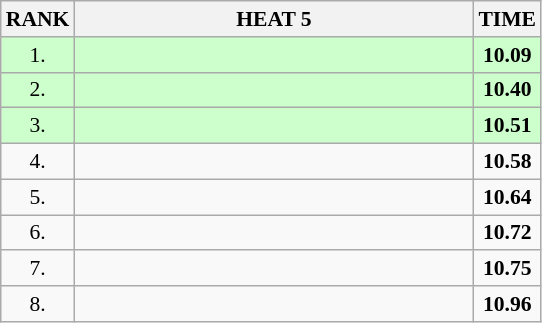<table class="wikitable" style="border-collapse: collapse; font-size: 90%;">
<tr>
<th>RANK</th>
<th align="left" style="width: 18em">HEAT 5</th>
<th>TIME</th>
</tr>
<tr style="background:#ccffcc;">
<td align="center">1.</td>
<td></td>
<td align="center"><strong>10.09</strong></td>
</tr>
<tr style="background:#ccffcc;">
<td align="center">2.</td>
<td></td>
<td align="center"><strong>10.40</strong></td>
</tr>
<tr style="background:#ccffcc;">
<td align="center">3.</td>
<td></td>
<td align="center"><strong>10.51</strong></td>
</tr>
<tr>
<td align="center">4.</td>
<td></td>
<td align="center"><strong>10.58</strong></td>
</tr>
<tr>
<td align="center">5.</td>
<td></td>
<td align="center"><strong>10.64</strong></td>
</tr>
<tr>
<td align="center">6.</td>
<td></td>
<td align="center"><strong>10.72</strong></td>
</tr>
<tr>
<td align="center">7.</td>
<td></td>
<td align="center"><strong>10.75</strong></td>
</tr>
<tr>
<td align="center">8.</td>
<td></td>
<td align="center"><strong>10.96</strong></td>
</tr>
</table>
